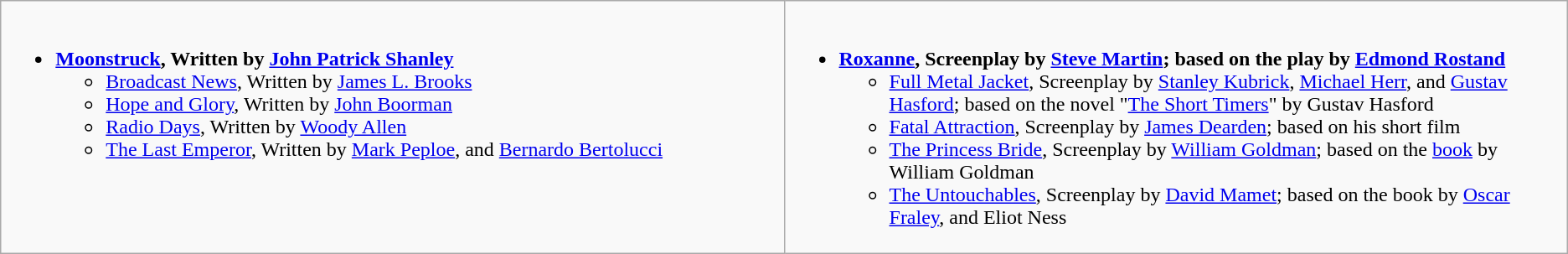<table class="wikitable">
<tr>
<td valign="top" width="50%"><br><ul><li><strong><a href='#'>Moonstruck</a>, Written by <a href='#'>John Patrick Shanley</a></strong><ul><li><a href='#'>Broadcast News</a>, Written by <a href='#'>James L. Brooks</a></li><li><a href='#'>Hope and Glory</a>, Written by <a href='#'>John Boorman</a></li><li><a href='#'>Radio Days</a>, Written by <a href='#'>Woody Allen</a></li><li><a href='#'>The Last Emperor</a>, Written by <a href='#'>Mark Peploe</a>, and <a href='#'>Bernardo Bertolucci</a></li></ul></li></ul></td>
<td valign="top"><br><ul><li><strong><a href='#'>Roxanne</a>, Screenplay by <a href='#'>Steve Martin</a>; based on the play by <a href='#'>Edmond Rostand</a></strong><ul><li><a href='#'>Full Metal Jacket</a>, Screenplay by <a href='#'>Stanley Kubrick</a>, <a href='#'>Michael Herr</a>, and <a href='#'>Gustav Hasford</a>; based on the novel "<a href='#'>The Short Timers</a>" by Gustav Hasford</li><li><a href='#'>Fatal Attraction</a>, Screenplay by <a href='#'>James Dearden</a>; based on his short film</li><li><a href='#'>The Princess Bride</a>, Screenplay by <a href='#'>William Goldman</a>; based on the <a href='#'>book</a> by William Goldman</li><li><a href='#'>The Untouchables</a>, Screenplay by <a href='#'>David Mamet</a>; based on the book by <a href='#'>Oscar Fraley</a>, and Eliot Ness</li></ul></li></ul></td>
</tr>
</table>
